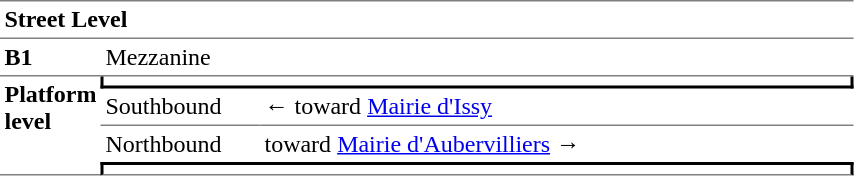<table cellspacing="0" cellpadding="3" border="0">
<tr>
<td colspan="3" data-darkreader-inline-border-bottom="" data-darkreader-inline-border-top="" style="border-bottom:solid 1px gray;border-top:solid 1px gray;" width="50" valign="top"><strong>Street Level</strong></td>
</tr>
<tr>
<td data-darkreader-inline-border-bottom="" style="border-bottom:solid 1px gray;" width="50" valign="top"><strong>B1</strong></td>
<td colspan="2" data-darkreader-inline-border-bottom="" style="border-bottom:solid 1px gray;" width="100" valign="top">Mezzanine</td>
</tr>
<tr>
<td rowspan="4" data-darkreader-inline-border-bottom="" style="border-bottom:solid 1px gray;" width="50" valign="top"><strong>Platform level</strong></td>
<td colspan="2" data-darkreader-inline-border-bottom="" data-darkreader-inline-border-left="" data-darkreader-inline-border-right="" style="border-right:solid 2px black;border-left:solid 2px black;border-bottom:solid 2px black;text-align:center;"></td>
</tr>
<tr>
<td data-darkreader-inline-border-bottom="" style="border-bottom:solid 1px gray;" width="100">Southbound</td>
<td data-darkreader-inline-border-bottom="" style="border-bottom:solid 1px gray;" width="390">←   toward <a href='#'>Mairie d'Issy</a> </td>
</tr>
<tr>
<td>Northbound</td>
<td>   toward <a href='#'>Mairie d'Aubervilliers</a>  →</td>
</tr>
<tr>
<td colspan="2" data-darkreader-inline-border-bottom="" data-darkreader-inline-border-left="" data-darkreader-inline-border-right="" data-darkreader-inline-border-top="" style="border-top:solid 2px black;border-right:solid 2px black;border-left:solid 2px black;border-bottom:solid 1px gray;text-align:center;"></td>
</tr>
</table>
